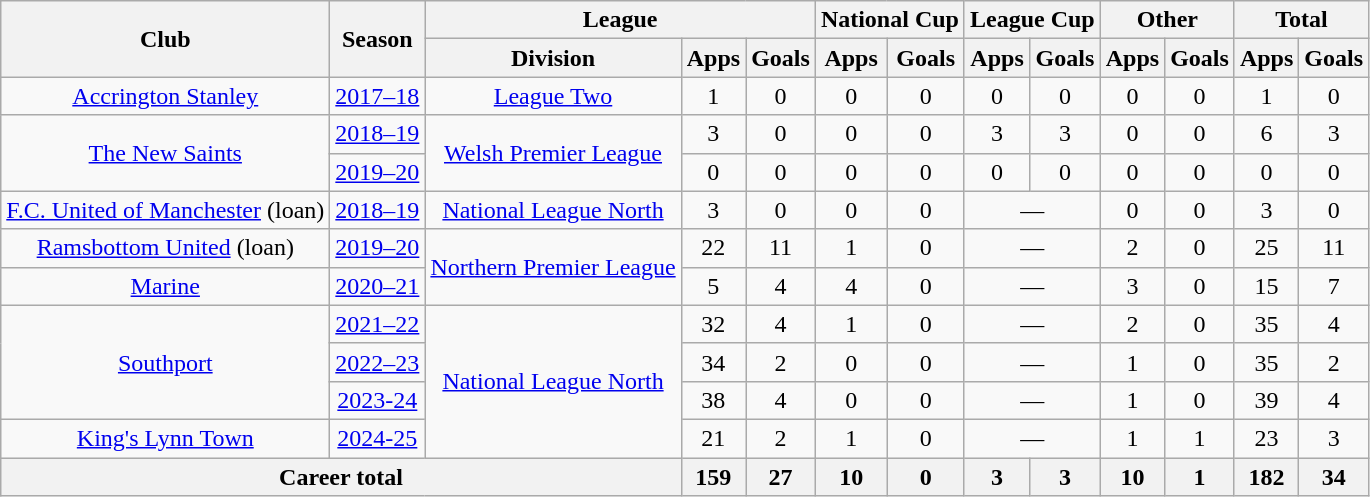<table class="wikitable" style="text-align: center;">
<tr>
<th rowspan="2">Club</th>
<th rowspan="2">Season</th>
<th colspan="3">League</th>
<th colspan="2">National Cup</th>
<th colspan="2">League Cup</th>
<th colspan="2">Other</th>
<th colspan="2">Total</th>
</tr>
<tr>
<th>Division</th>
<th>Apps</th>
<th>Goals</th>
<th>Apps</th>
<th>Goals</th>
<th>Apps</th>
<th>Goals</th>
<th>Apps</th>
<th>Goals</th>
<th>Apps</th>
<th>Goals</th>
</tr>
<tr>
<td><a href='#'>Accrington Stanley</a></td>
<td><a href='#'>2017–18</a></td>
<td><a href='#'>League Two</a></td>
<td>1</td>
<td>0</td>
<td>0</td>
<td>0</td>
<td>0</td>
<td>0</td>
<td>0</td>
<td>0</td>
<td>1</td>
<td>0</td>
</tr>
<tr>
<td rowspan="2" valign="center"><a href='#'>The New Saints</a></td>
<td><a href='#'>2018–19</a></td>
<td rowspan="2"><a href='#'>Welsh Premier League</a></td>
<td>3</td>
<td>0</td>
<td>0</td>
<td>0</td>
<td>3</td>
<td>3</td>
<td>0</td>
<td>0</td>
<td>6</td>
<td>3</td>
</tr>
<tr>
<td><a href='#'>2019–20</a></td>
<td>0</td>
<td>0</td>
<td>0</td>
<td>0</td>
<td>0</td>
<td>0</td>
<td>0</td>
<td>0</td>
<td>0</td>
<td>0</td>
</tr>
<tr>
<td><a href='#'>F.C. United of Manchester</a> (loan)</td>
<td><a href='#'>2018–19</a></td>
<td><a href='#'>National League North</a></td>
<td>3</td>
<td>0</td>
<td>0</td>
<td>0</td>
<td colspan="2">—</td>
<td>0</td>
<td>0</td>
<td>3</td>
<td>0</td>
</tr>
<tr>
<td><a href='#'>Ramsbottom United</a> (loan)</td>
<td><a href='#'>2019–20</a></td>
<td rowspan=2><a href='#'>Northern Premier League</a></td>
<td>22</td>
<td>11</td>
<td>1</td>
<td>0</td>
<td colspan="2">—</td>
<td>2</td>
<td>0</td>
<td>25</td>
<td>11</td>
</tr>
<tr>
<td><a href='#'>Marine</a></td>
<td><a href='#'>2020–21</a></td>
<td>5</td>
<td>4</td>
<td>4</td>
<td>0</td>
<td colspan="2">—</td>
<td>3</td>
<td>0</td>
<td>15</td>
<td>7</td>
</tr>
<tr>
<td rowspan="3" valign="center"><a href='#'>Southport</a></td>
<td><a href='#'>2021–22</a></td>
<td rowspan="4"><a href='#'>National League North</a></td>
<td>32</td>
<td>4</td>
<td>1</td>
<td>0</td>
<td colspan="2">—</td>
<td>2</td>
<td>0</td>
<td>35</td>
<td>4</td>
</tr>
<tr>
<td><a href='#'>2022–23</a></td>
<td>34</td>
<td>2</td>
<td>0</td>
<td>0</td>
<td colspan="2">—</td>
<td>1</td>
<td>0</td>
<td>35</td>
<td>2</td>
</tr>
<tr>
<td><a href='#'>2023-24</a></td>
<td>38</td>
<td>4</td>
<td>0</td>
<td>0</td>
<td colspan="2">—</td>
<td>1</td>
<td>0</td>
<td>39</td>
<td>4</td>
</tr>
<tr>
<td><a href='#'>King's Lynn Town</a></td>
<td><a href='#'>2024-25</a></td>
<td>21</td>
<td>2</td>
<td>1</td>
<td>0</td>
<td colspan="2">—</td>
<td>1</td>
<td>1</td>
<td>23</td>
<td>3</td>
</tr>
<tr>
<th colspan="3">Career total</th>
<th>159</th>
<th>27</th>
<th>10</th>
<th>0</th>
<th>3</th>
<th>3</th>
<th>10</th>
<th>1</th>
<th>182</th>
<th>34</th>
</tr>
</table>
